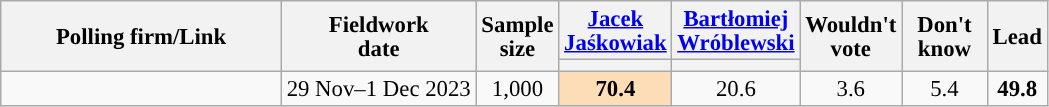<table class="wikitable sortable collapsible" style="text-align:center; font-size:95%; line-height:16px">
<tr background-color:#E9E9E9">
<th rowspan="2" style="width:180px;">Polling firm/Link</th>
<th rowspan="2" data-sort-type="date">Fieldwork<br>date</th>
<th rowspan="2" style="width:20px;">Sample<br>size</th>
<th rowspan="1" style="width:60px;" class="unsortable"><a href='#'>Jacek Jaśkowiak</a><br></th>
<th rowspan="1" style="width:60px;" class="unsortable"><a href='#'>Bartłomiej Wróblewski</a><br></th>
<th rowspan="2" data-sort-type="number" style="width:50px;">Wouldn't vote</th>
<th rowspan="2" data-sort-type="number" style="width:50px;">Don't know</th>
<th rowspan="2" data-sort-type="number" style="width:30px;">Lead</th>
</tr>
<tr>
<th data-sort-type="number" style="height:1px; background:"></th>
<th data-sort-type="number" style="height:1px; background:"></th>
</tr>
<tr>
<td></td>
<td data-sort-value="2023-12-01">29 Nov–1 Dec 2023</td>
<td>1,000</td>
<td style="background:#FDDCB8;"><strong>70.4</strong></td>
<td>20.6</td>
<td>3.6</td>
<td>5.4</td>
<td style="background:"><strong>49.8</strong></td>
</tr>
</table>
